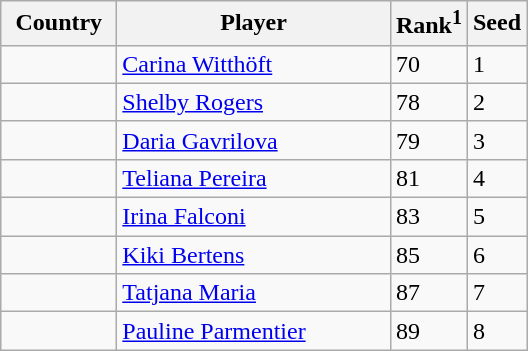<table class="sortable wikitable">
<tr>
<th width="70">Country</th>
<th width="175">Player</th>
<th>Rank<sup>1</sup></th>
<th>Seed</th>
</tr>
<tr>
<td></td>
<td><a href='#'>Carina Witthöft</a></td>
<td>70</td>
<td>1</td>
</tr>
<tr>
<td></td>
<td><a href='#'>Shelby Rogers</a></td>
<td>78</td>
<td>2</td>
</tr>
<tr>
<td></td>
<td><a href='#'>Daria Gavrilova</a></td>
<td>79</td>
<td>3</td>
</tr>
<tr>
<td></td>
<td><a href='#'>Teliana Pereira</a></td>
<td>81</td>
<td>4</td>
</tr>
<tr>
<td></td>
<td><a href='#'>Irina Falconi</a></td>
<td>83</td>
<td>5</td>
</tr>
<tr>
<td></td>
<td><a href='#'>Kiki Bertens</a></td>
<td>85</td>
<td>6</td>
</tr>
<tr>
<td></td>
<td><a href='#'>Tatjana Maria</a></td>
<td>87</td>
<td>7</td>
</tr>
<tr>
<td></td>
<td><a href='#'>Pauline Parmentier</a></td>
<td>89</td>
<td>8</td>
</tr>
</table>
